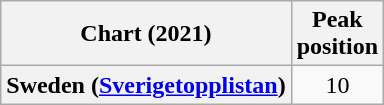<table class="wikitable plainrowheaders" style="text-align:center">
<tr>
<th scope="col">Chart (2021)</th>
<th scope="col">Peak<br>position</th>
</tr>
<tr>
<th scope="row">Sweden (<a href='#'>Sverigetopplistan</a>)</th>
<td>10</td>
</tr>
</table>
